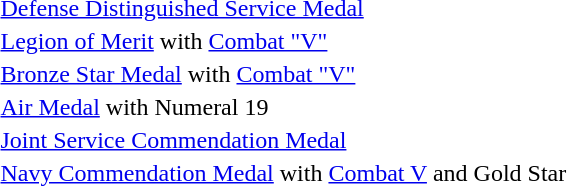<table>
<tr>
<td></td>
<td><a href='#'>Defense Distinguished Service Medal</a></td>
</tr>
<tr>
<td></td>
<td><a href='#'>Legion of Merit</a> with <a href='#'>Combat "V"</a></td>
</tr>
<tr>
<td></td>
<td><a href='#'>Bronze Star Medal</a> with <a href='#'>Combat "V"</a></td>
</tr>
<tr>
<td><span></span><span></span></td>
<td><a href='#'>Air Medal</a> with Numeral 19</td>
</tr>
<tr>
<td></td>
<td><a href='#'>Joint Service Commendation Medal</a></td>
</tr>
<tr>
<td></td>
<td><a href='#'>Navy Commendation Medal</a> with <a href='#'>Combat V</a> and Gold Star</td>
</tr>
</table>
